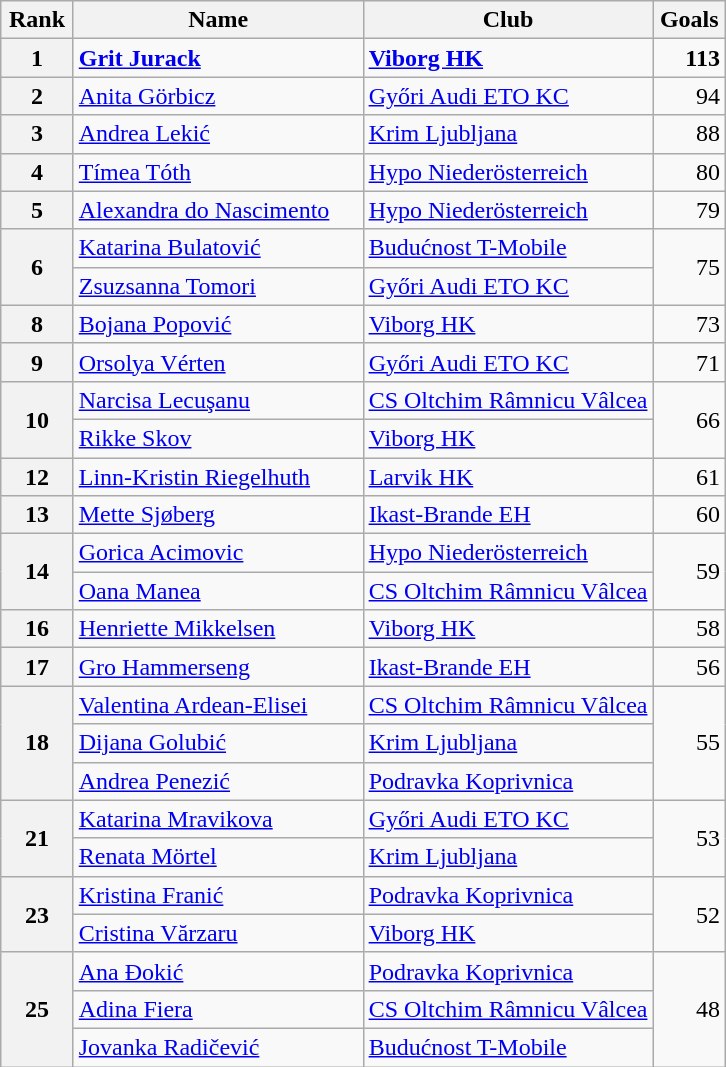<table class="wikitable" border="1">
<tr>
<th width=10%>Rank</th>
<th width=40%>Name</th>
<th width=40%>Club</th>
<th width=10%>Goals</th>
</tr>
<tr>
<th>1</th>
<td><strong><a href='#'>Grit Jurack</a></strong></td>
<td><strong><a href='#'>Viborg HK</a></strong></td>
<td align=right><strong>113</strong></td>
</tr>
<tr>
<th>2</th>
<td><a href='#'>Anita Görbicz</a></td>
<td><a href='#'>Győri Audi ETO KC</a></td>
<td align=right>94</td>
</tr>
<tr>
<th>3</th>
<td><a href='#'>Andrea Lekić</a></td>
<td><a href='#'>Krim Ljubljana</a></td>
<td align=right>88</td>
</tr>
<tr>
<th>4</th>
<td><a href='#'>Tímea Tóth</a></td>
<td><a href='#'>Hypo Niederösterreich</a></td>
<td align=right>80</td>
</tr>
<tr>
<th>5</th>
<td><a href='#'>Alexandra do Nascimento</a></td>
<td><a href='#'>Hypo Niederösterreich</a></td>
<td align=right>79</td>
</tr>
<tr>
<th rowspan=2>6</th>
<td><a href='#'>Katarina Bulatović</a></td>
<td><a href='#'>Budućnost T-Mobile</a></td>
<td rowspan=2 align=right>75</td>
</tr>
<tr>
<td><a href='#'>Zsuzsanna Tomori</a></td>
<td><a href='#'>Győri Audi ETO KC</a></td>
</tr>
<tr>
<th>8</th>
<td><a href='#'>Bojana Popović</a></td>
<td><a href='#'>Viborg HK</a></td>
<td align=right>73</td>
</tr>
<tr>
<th>9</th>
<td><a href='#'>Orsolya Vérten</a></td>
<td><a href='#'>Győri Audi ETO KC</a></td>
<td align=right>71</td>
</tr>
<tr>
<th rowspan=2>10</th>
<td><a href='#'>Narcisa Lecuşanu</a></td>
<td><a href='#'>CS Oltchim Râmnicu Vâlcea</a></td>
<td rowspan=2 align=right>66</td>
</tr>
<tr>
<td><a href='#'>Rikke Skov</a></td>
<td><a href='#'>Viborg HK</a></td>
</tr>
<tr>
<th>12</th>
<td><a href='#'>Linn-Kristin Riegelhuth</a></td>
<td><a href='#'>Larvik HK</a></td>
<td align=right>61</td>
</tr>
<tr>
<th>13</th>
<td><a href='#'>Mette Sjøberg</a></td>
<td><a href='#'>Ikast-Brande EH</a></td>
<td align=right>60</td>
</tr>
<tr>
<th rowspan=2>14</th>
<td><a href='#'>Gorica Acimovic</a></td>
<td><a href='#'>Hypo Niederösterreich</a></td>
<td rowspan=2 align=right>59</td>
</tr>
<tr>
<td><a href='#'>Oana Manea</a></td>
<td><a href='#'>CS Oltchim Râmnicu Vâlcea</a></td>
</tr>
<tr>
<th>16</th>
<td><a href='#'>Henriette Mikkelsen</a></td>
<td><a href='#'>Viborg HK</a></td>
<td align=right>58</td>
</tr>
<tr>
<th>17</th>
<td><a href='#'>Gro Hammerseng</a></td>
<td><a href='#'>Ikast-Brande EH</a></td>
<td align=right>56</td>
</tr>
<tr>
<th rowspan=3>18</th>
<td><a href='#'>Valentina Ardean-Elisei</a></td>
<td><a href='#'>CS Oltchim Râmnicu Vâlcea</a></td>
<td rowspan=3 align=right>55</td>
</tr>
<tr>
<td><a href='#'>Dijana Golubić</a></td>
<td><a href='#'>Krim Ljubljana</a></td>
</tr>
<tr>
<td><a href='#'>Andrea Penezić</a></td>
<td><a href='#'>Podravka Koprivnica</a></td>
</tr>
<tr>
<th rowspan=2>21</th>
<td><a href='#'>Katarina Mravikova</a></td>
<td><a href='#'>Győri Audi ETO KC</a></td>
<td rowspan=2 align=right>53</td>
</tr>
<tr>
<td><a href='#'>Renata Mörtel</a></td>
<td><a href='#'>Krim Ljubljana</a></td>
</tr>
<tr>
<th rowspan=2>23</th>
<td><a href='#'>Kristina Franić</a></td>
<td><a href='#'>Podravka Koprivnica</a></td>
<td rowspan=2 align=right>52</td>
</tr>
<tr>
<td><a href='#'>Cristina Vărzaru</a></td>
<td><a href='#'>Viborg HK</a></td>
</tr>
<tr>
<th rowspan=3>25</th>
<td><a href='#'>Ana Đokić</a></td>
<td><a href='#'>Podravka Koprivnica</a></td>
<td rowspan=3 align=right>48</td>
</tr>
<tr>
<td><a href='#'>Adina Fiera</a></td>
<td><a href='#'>CS Oltchim Râmnicu Vâlcea</a></td>
</tr>
<tr>
<td><a href='#'>Jovanka Radičević</a></td>
<td><a href='#'>Budućnost T-Mobile</a></td>
</tr>
</table>
